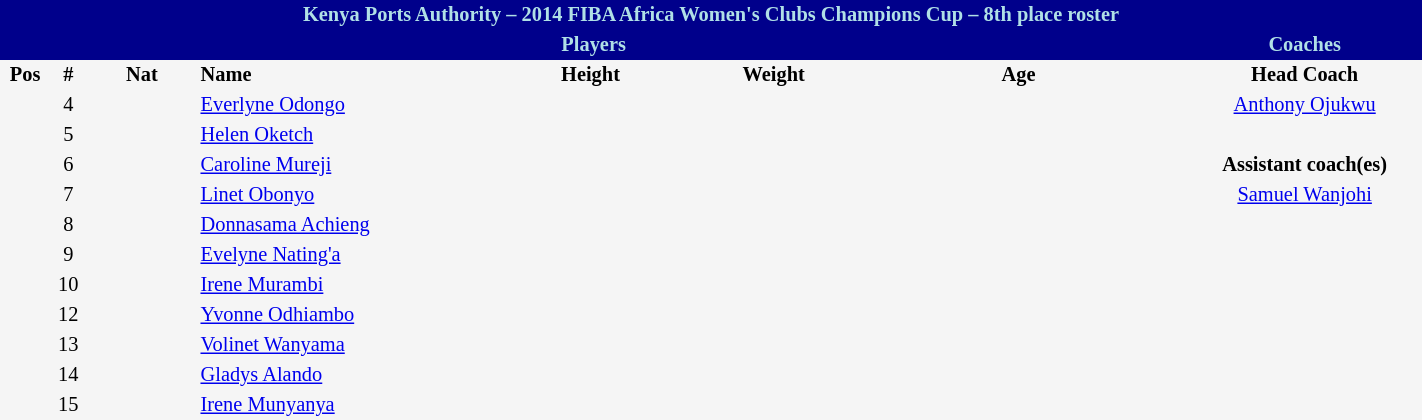<table border=0 cellpadding=2 cellspacing=0  |- bgcolor=#f5f5f5 style="text-align:center; font-size:85%;" width=75%>
<tr>
<td colspan="8" style="background: #00008b; color: #b0e0e6"><strong>Kenya Ports Authority – 2014 FIBA Africa Women's Clubs Champions Cup – 8th place roster</strong></td>
</tr>
<tr>
<td colspan="7" style="background: #00008b; color: #b0e0e6"><strong>Players</strong></td>
<td style="background: #00008b; color: #b0e0e6"><strong>Coaches</strong></td>
</tr>
<tr style="background=#f5f5f5; color: black">
<th width=5px>Pos</th>
<th width=5px>#</th>
<th width=50px>Nat</th>
<th width=135px align=left>Name</th>
<th width=100px>Height</th>
<th width=70px>Weight</th>
<th width=160px>Age</th>
<th width=110px>Head Coach</th>
</tr>
<tr>
<td></td>
<td>4</td>
<td></td>
<td align=left><a href='#'>Everlyne Odongo</a></td>
<td></td>
<td></td>
<td><span></span></td>
<td> <a href='#'>Anthony Ojukwu</a></td>
</tr>
<tr>
<td></td>
<td>5</td>
<td></td>
<td align=left><a href='#'>Helen Oketch</a></td>
<td></td>
<td></td>
<td><span></span></td>
</tr>
<tr>
<td></td>
<td>6</td>
<td></td>
<td align=left><a href='#'>Caroline Mureji</a></td>
<td></td>
<td></td>
<td><span></span></td>
<td><strong>Assistant coach(es)</strong></td>
</tr>
<tr>
<td></td>
<td>7</td>
<td></td>
<td align=left><a href='#'>Linet Obonyo</a></td>
<td></td>
<td></td>
<td><span></span></td>
<td> <a href='#'>Samuel Wanjohi</a></td>
</tr>
<tr>
<td></td>
<td>8</td>
<td></td>
<td align=left><a href='#'>Donnasama Achieng</a></td>
<td></td>
<td></td>
<td><span></span></td>
<td></td>
</tr>
<tr>
<td></td>
<td>9</td>
<td></td>
<td align=left><a href='#'>Evelyne Nating'a</a></td>
<td></td>
<td></td>
<td><span></span></td>
</tr>
<tr>
<td></td>
<td>10</td>
<td></td>
<td align=left><a href='#'>Irene Murambi</a></td>
<td></td>
<td></td>
<td><span></span></td>
</tr>
<tr>
<td></td>
<td>12</td>
<td></td>
<td align=left><a href='#'>Yvonne Odhiambo</a></td>
<td></td>
<td></td>
<td><span></span></td>
</tr>
<tr>
<td></td>
<td>13</td>
<td></td>
<td align=left><a href='#'>Volinet Wanyama</a></td>
<td></td>
<td></td>
<td><span></span></td>
</tr>
<tr>
<td></td>
<td>14</td>
<td></td>
<td align=left><a href='#'>Gladys Alando</a></td>
<td></td>
<td></td>
<td><span></span></td>
</tr>
<tr>
<td></td>
<td>15</td>
<td></td>
<td align=left><a href='#'>Irene Munyanya</a></td>
<td></td>
<td></td>
<td><span></span></td>
</tr>
</table>
